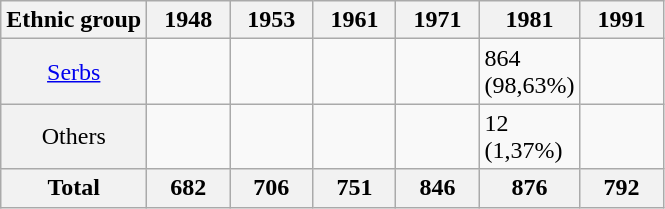<table class="wikitable">
<tr>
<th>Ethnic group</th>
<th style="width: 3em;">1948</th>
<th style="width: 3em;">1953</th>
<th style="width: 3em;">1961</th>
<th style="width: 3em;">1971</th>
<th style="width: 3em;">1981</th>
<th style="width: 3em;">1991</th>
</tr>
<tr>
<th style="font-weight: normal;"><a href='#'>Serbs</a></th>
<td></td>
<td></td>
<td></td>
<td></td>
<td>864 (98,63%)</td>
<td></td>
</tr>
<tr>
<th style="font-weight: normal;">Others</th>
<td></td>
<td></td>
<td></td>
<td></td>
<td>12 (1,37%)</td>
<td></td>
</tr>
<tr>
<th>Total</th>
<th>682</th>
<th>706</th>
<th>751</th>
<th>846</th>
<th>876</th>
<th>792</th>
</tr>
</table>
